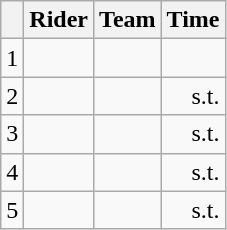<table class="wikitable">
<tr>
<th></th>
<th>Rider</th>
<th>Team</th>
<th>Time</th>
</tr>
<tr>
<td>1</td>
<td> </td>
<td></td>
<td align="right"></td>
</tr>
<tr>
<td>2</td>
<td></td>
<td></td>
<td align="right">s.t.</td>
</tr>
<tr>
<td>3</td>
<td></td>
<td></td>
<td align="right">s.t.</td>
</tr>
<tr>
<td>4</td>
<td></td>
<td></td>
<td align="right">s.t.</td>
</tr>
<tr>
<td>5</td>
<td></td>
<td></td>
<td align="right">s.t.</td>
</tr>
</table>
